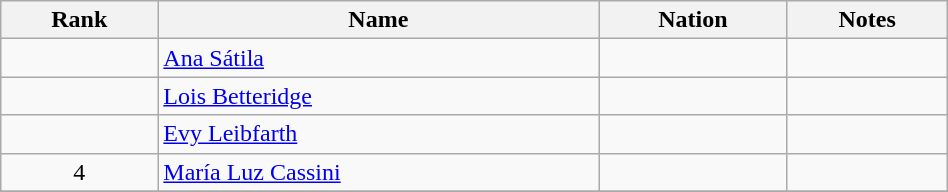<table class="wikitable sortable" style="text-align:center" width=50%>
<tr>
<th>Rank</th>
<th>Name</th>
<th>Nation</th>
<th>Notes</th>
</tr>
<tr>
<td></td>
<td align=left><a href='#'>Ana Sátila</a></td>
<td align=left></td>
<td></td>
</tr>
<tr>
<td></td>
<td align=left><a href='#'>Lois Betteridge</a></td>
<td align=left></td>
<td></td>
</tr>
<tr>
<td></td>
<td align=left><a href='#'>Evy Leibfarth</a></td>
<td align=left></td>
<td></td>
</tr>
<tr>
<td>4</td>
<td align=left><a href='#'>María Luz Cassini</a></td>
<td align=left></td>
<td></td>
</tr>
<tr>
</tr>
</table>
